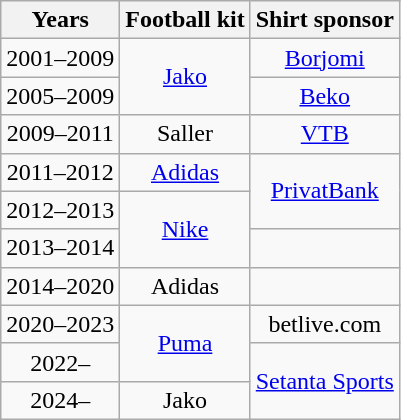<table class="wikitable" style="text-align: center">
<tr>
<th>Years</th>
<th>Football kit</th>
<th>Shirt sponsor</th>
</tr>
<tr>
<td>2001–2009</td>
<td rowspan="2"><a href='#'>Jako</a></td>
<td><a href='#'>Borjomi</a></td>
</tr>
<tr>
<td>2005–2009</td>
<td><a href='#'>Beko</a></td>
</tr>
<tr>
<td>2009–2011</td>
<td>Saller</td>
<td><a href='#'>VTB</a></td>
</tr>
<tr>
<td>2011–2012</td>
<td><a href='#'>Adidas</a></td>
<td rowspan="2"><a href='#'>PrivatBank</a></td>
</tr>
<tr>
<td>2012–2013</td>
<td rowspan="2"><a href='#'>Nike</a></td>
</tr>
<tr>
<td>2013–2014</td>
<td></td>
</tr>
<tr>
<td>2014–2020</td>
<td>Adidas</td>
<td></td>
</tr>
<tr>
<td>2020–2023</td>
<td rowspan="2"><a href='#'>Puma</a></td>
<td>betlive.com</td>
</tr>
<tr>
<td>2022–</td>
<td rowspan="2"><a href='#'>Setanta Sports</a></td>
</tr>
<tr>
<td>2024–</td>
<td>Jako</td>
</tr>
</table>
